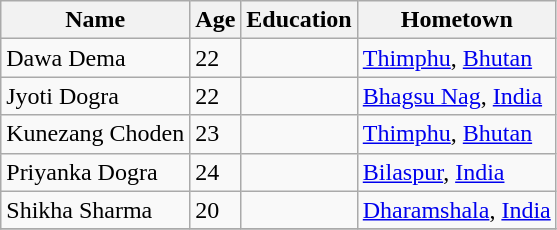<table class="wikitable" border="1">
<tr>
<th>Name</th>
<th>Age</th>
<th>Education</th>
<th>Hometown</th>
</tr>
<tr>
<td>Dawa Dema </td>
<td>22</td>
<td></td>
<td><a href='#'>Thimphu</a>, <a href='#'>Bhutan</a></td>
</tr>
<tr>
<td>Jyoti Dogra </td>
<td>22</td>
<td></td>
<td><a href='#'>Bhagsu Nag</a>, <a href='#'>India</a></td>
</tr>
<tr>
<td>Kunezang Choden</td>
<td>23</td>
<td></td>
<td><a href='#'>Thimphu</a>, <a href='#'>Bhutan</a></td>
</tr>
<tr>
<td>Priyanka Dogra</td>
<td>24</td>
<td></td>
<td><a href='#'>Bilaspur</a>, <a href='#'>India</a></td>
</tr>
<tr>
<td>Shikha Sharma </td>
<td>20</td>
<td></td>
<td><a href='#'>Dharamshala</a>, <a href='#'>India</a></td>
</tr>
<tr>
</tr>
</table>
